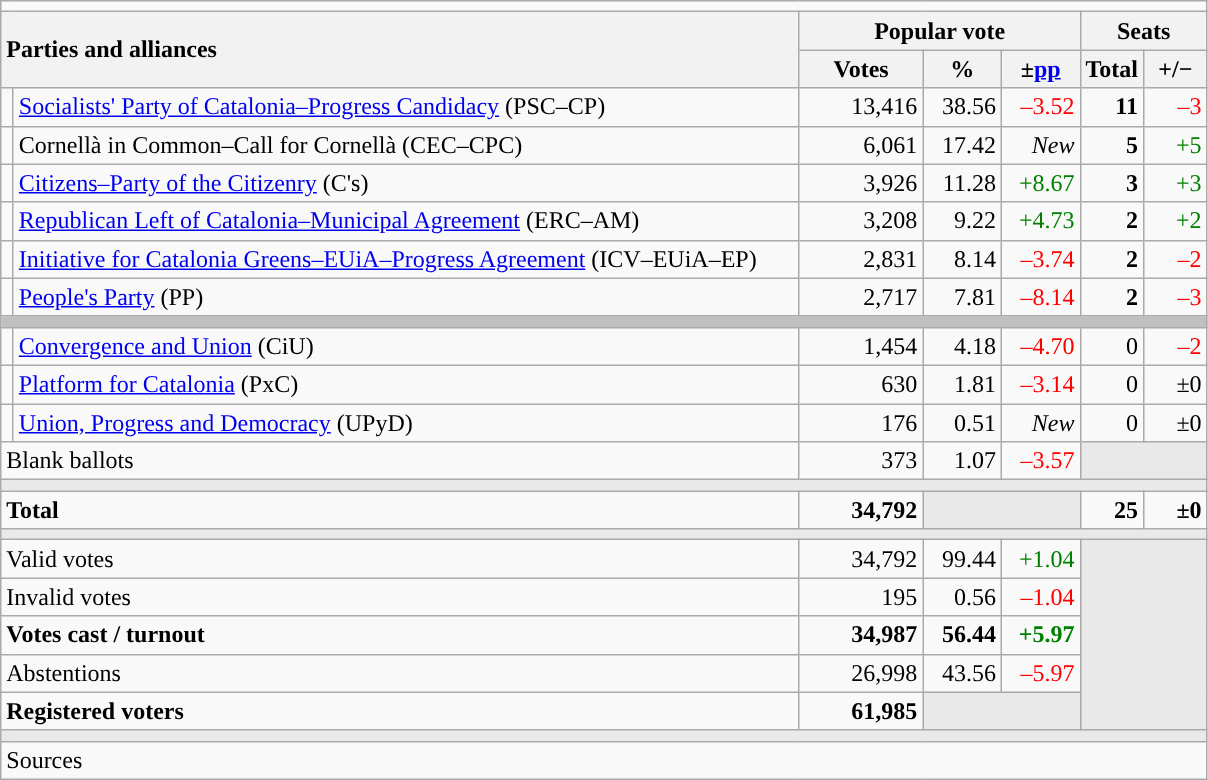<table class="wikitable" style="text-align:right;">
<tr>
<td colspan="7"></td>
</tr>
<tr>
<th style="text-align:left;" rowspan="2" colspan="2" width="525">Parties and alliances</th>
<th colspan="3">Popular vote</th>
<th colspan="2">Seats</th>
</tr>
<tr>
<th width="75">Votes</th>
<th width="45">%</th>
<th width="45">±<a href='#'>pp</a></th>
<th width="35">Total</th>
<th width="35">+/−</th>
</tr>
<tr>
<td width="1" style="color:inherit;background:"></td>
<td align="left"><a href='#'>Socialists' Party of Catalonia–Progress Candidacy</a> (PSC–CP)</td>
<td>13,416</td>
<td>38.56</td>
<td style="color:red;">–3.52</td>
<td><strong>11</strong></td>
<td style="color:red;">–3</td>
</tr>
<tr>
<td style="color:inherit;background:"></td>
<td align="left">Cornellà in Common–Call for Cornellà (CEC–CPC)</td>
<td>6,061</td>
<td>17.42</td>
<td><em>New</em></td>
<td><strong>5</strong></td>
<td style="color:green;">+5</td>
</tr>
<tr>
<td style="color:inherit;background:"></td>
<td align="left"><a href='#'>Citizens–Party of the Citizenry</a> (C's)</td>
<td>3,926</td>
<td>11.28</td>
<td style="color:green;">+8.67</td>
<td><strong>3</strong></td>
<td style="color:green;">+3</td>
</tr>
<tr>
<td style="color:inherit;background:"></td>
<td align="left"><a href='#'>Republican Left of Catalonia–Municipal Agreement</a> (ERC–AM)</td>
<td>3,208</td>
<td>9.22</td>
<td style="color:green;">+4.73</td>
<td><strong>2</strong></td>
<td style="color:green;">+2</td>
</tr>
<tr>
<td style="color:inherit;background:"></td>
<td align="left"><a href='#'>Initiative for Catalonia Greens–EUiA–Progress Agreement</a> (ICV–EUiA–EP)</td>
<td>2,831</td>
<td>8.14</td>
<td style="color:red;">–3.74</td>
<td><strong>2</strong></td>
<td style="color:red;">–2</td>
</tr>
<tr>
<td style="color:inherit;background:"></td>
<td align="left"><a href='#'>People's Party</a> (PP)</td>
<td>2,717</td>
<td>7.81</td>
<td style="color:red;">–8.14</td>
<td><strong>2</strong></td>
<td style="color:red;">–3</td>
</tr>
<tr>
<td colspan="7" style="color:inherit;background:#C0C0C0"></td>
</tr>
<tr>
<td style="color:inherit;background:"></td>
<td align="left"><a href='#'>Convergence and Union</a> (CiU)</td>
<td>1,454</td>
<td>4.18</td>
<td style="color:red;">–4.70</td>
<td>0</td>
<td style="color:red;">–2</td>
</tr>
<tr>
<td style="color:inherit;background:"></td>
<td align="left"><a href='#'>Platform for Catalonia</a> (PxC)</td>
<td>630</td>
<td>1.81</td>
<td style="color:red;">–3.14</td>
<td>0</td>
<td>±0</td>
</tr>
<tr>
<td style="color:inherit;background:"></td>
<td align="left"><a href='#'>Union, Progress and Democracy</a> (UPyD)</td>
<td>176</td>
<td>0.51</td>
<td><em>New</em></td>
<td>0</td>
<td>±0</td>
</tr>
<tr>
<td align="left" colspan="2">Blank ballots</td>
<td>373</td>
<td>1.07</td>
<td style="color:red;">–3.57</td>
<td style="color:inherit;background:#E9E9E9" colspan="2"></td>
</tr>
<tr>
<td colspan="7" style="color:inherit;background:#E9E9E9"></td>
</tr>
<tr style="font-weight:bold;">
<td align="left" colspan="2">Total</td>
<td>34,792</td>
<td bgcolor="#E9E9E9" colspan="2"></td>
<td>25</td>
<td>±0</td>
</tr>
<tr>
<td colspan="7" style="color:inherit;background:#E9E9E9"></td>
</tr>
<tr>
<td align="left" colspan="2">Valid votes</td>
<td>34,792</td>
<td>99.44</td>
<td style="color:green;">+1.04</td>
<td bgcolor="#E9E9E9" colspan="2" rowspan="5"></td>
</tr>
<tr>
<td align="left" colspan="2">Invalid votes</td>
<td>195</td>
<td>0.56</td>
<td style="color:red;">–1.04</td>
</tr>
<tr style="font-weight:bold;">
<td align="left" colspan="2">Votes cast / turnout</td>
<td>34,987</td>
<td>56.44</td>
<td style="color:green;">+5.97</td>
</tr>
<tr>
<td align="left" colspan="2">Abstentions</td>
<td>26,998</td>
<td>43.56</td>
<td style="color:red;">–5.97</td>
</tr>
<tr style="font-weight:bold;">
<td align="left" colspan="2">Registered voters</td>
<td>61,985</td>
<td bgcolor="#E9E9E9" colspan="2"></td>
</tr>
<tr>
<td colspan="7" style="color:inherit;background:#E9E9E9"></td>
</tr>
<tr>
<td align="left" colspan="7">Sources</td>
</tr>
</table>
